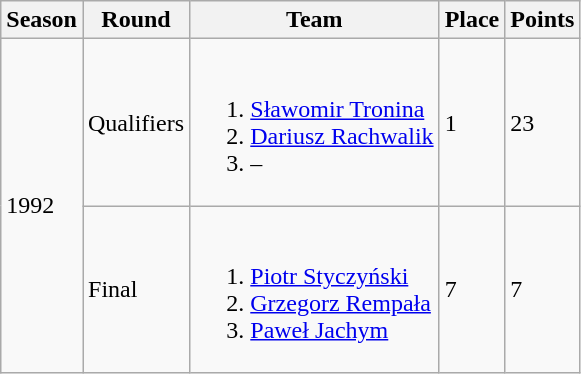<table class="wikitable">
<tr>
<th>Season</th>
<th>Round</th>
<th>Team</th>
<th>Place</th>
<th>Points</th>
</tr>
<tr>
<td rowspan="2">1992</td>
<td>Qualifiers</td>
<td style="padding-left:0"><br><ol><li><a href='#'>Sławomir Tronina</a></li><li><a href='#'>Dariusz Rachwalik</a></li><li>–</li></ol></td>
<td>1</td>
<td>23</td>
</tr>
<tr>
<td>Final</td>
<td style="padding-left:0"><br><ol><li><a href='#'>Piotr Styczyński</a></li><li><a href='#'>Grzegorz Rempała</a></li><li><a href='#'>Paweł Jachym</a></li></ol></td>
<td>7</td>
<td>7</td>
</tr>
</table>
